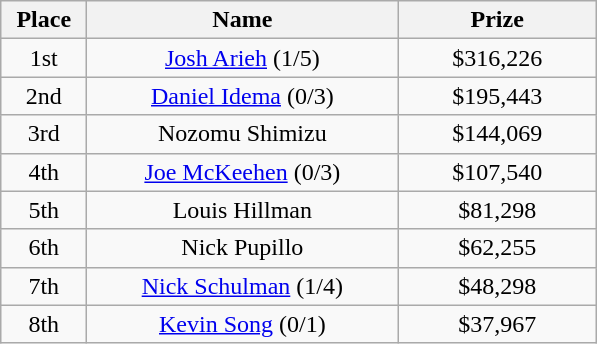<table class="wikitable">
<tr>
<th width="50">Place</th>
<th width="200">Name</th>
<th width="125">Prize</th>
</tr>
<tr>
<td align = "center">1st</td>
<td align = "center"> <a href='#'>Josh Arieh</a> (1/5)</td>
<td align = "center">$316,226</td>
</tr>
<tr>
<td align = "center">2nd</td>
<td align = "center"> <a href='#'>Daniel Idema</a> (0/3)</td>
<td align = "center">$195,443</td>
</tr>
<tr>
<td align = "center">3rd</td>
<td align = "center"> Nozomu Shimizu</td>
<td align = "center">$144,069</td>
</tr>
<tr>
<td align = "center">4th</td>
<td align = "center"> <a href='#'>Joe McKeehen</a> (0/3)</td>
<td align = "center">$107,540</td>
</tr>
<tr>
<td align = "center">5th</td>
<td align = "center"> Louis Hillman</td>
<td align = "center">$81,298</td>
</tr>
<tr>
<td align = "center">6th</td>
<td align = "center"> Nick Pupillo</td>
<td align = "center">$62,255</td>
</tr>
<tr>
<td align = "center">7th</td>
<td align = "center"> <a href='#'>Nick Schulman</a> (1/4)</td>
<td align = "center">$48,298</td>
</tr>
<tr>
<td align = "center">8th</td>
<td align = "center"> <a href='#'>Kevin Song</a> (0/1)</td>
<td align = "center">$37,967</td>
</tr>
</table>
